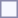<table style="border:1px solid #8888aa; background-color:#f7f8ff; padding:5px; font-size:95%; margin: 0px 12px 12px 0px;">
</table>
